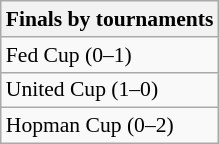<table class="wikitable" style=font-size:90%>
<tr>
<th>Finals by tournaments</th>
</tr>
<tr>
<td>Fed Cup (0–1)</td>
</tr>
<tr>
<td>United Cup (1–0)</td>
</tr>
<tr>
<td>Hopman Cup (0–2)</td>
</tr>
</table>
